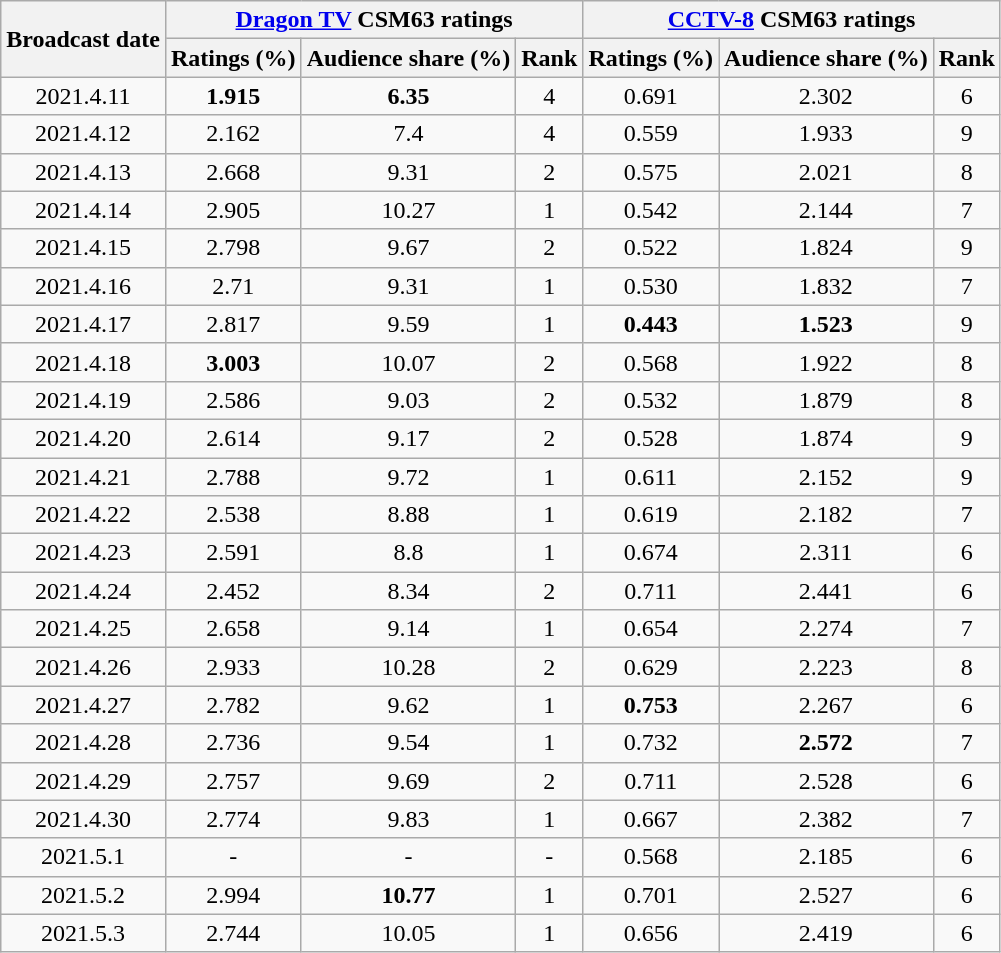<table class="wikitable sortable mw-collapsible mw-collapsed jquery-tablesorter" style="text-align:center">
<tr>
<th rowspan="2">Broadcast date</th>
<th colspan="3"><a href='#'>Dragon TV</a> CSM63 ratings</th>
<th colspan="3"><a href='#'>CCTV-8</a> CSM63 ratings</th>
</tr>
<tr>
<th><strong>Ratings (%)</strong></th>
<th><strong>Audience share (%)</strong></th>
<th><strong>Rank</strong></th>
<th><strong>Ratings (%)</strong></th>
<th><strong>Audience share (%)</strong></th>
<th><strong>Rank</strong></th>
</tr>
<tr>
<td>2021.4.11</td>
<td><strong><span>1.915</span></strong></td>
<td><strong><span>6.35</span></strong></td>
<td>4</td>
<td>0.691</td>
<td>2.302</td>
<td>6</td>
</tr>
<tr>
<td>2021.4.12</td>
<td>2.162</td>
<td>7.4</td>
<td>4</td>
<td>0.559</td>
<td>1.933</td>
<td>9</td>
</tr>
<tr>
<td>2021.4.13</td>
<td>2.668</td>
<td>9.31</td>
<td>2</td>
<td>0.575</td>
<td>2.021</td>
<td>8</td>
</tr>
<tr>
<td>2021.4.14</td>
<td>2.905</td>
<td>10.27</td>
<td>1</td>
<td>0.542</td>
<td>2.144</td>
<td>7</td>
</tr>
<tr>
<td>2021.4.15</td>
<td>2.798</td>
<td>9.67</td>
<td>2</td>
<td>0.522</td>
<td>1.824</td>
<td>9</td>
</tr>
<tr>
<td>2021.4.16</td>
<td>2.71</td>
<td>9.31</td>
<td>1</td>
<td>0.530</td>
<td>1.832</td>
<td>7</td>
</tr>
<tr>
<td>2021.4.17</td>
<td>2.817</td>
<td>9.59</td>
<td>1</td>
<td><strong><span>0.443</span></strong></td>
<td><strong><span>1.523</span></strong></td>
<td>9</td>
</tr>
<tr>
<td>2021.4.18</td>
<td><strong><span>3.003</span></strong></td>
<td>10.07</td>
<td>2</td>
<td>0.568</td>
<td>1.922</td>
<td>8</td>
</tr>
<tr>
<td>2021.4.19</td>
<td>2.586</td>
<td>9.03</td>
<td>2</td>
<td>0.532</td>
<td>1.879</td>
<td>8</td>
</tr>
<tr>
<td>2021.4.20</td>
<td>2.614</td>
<td>9.17</td>
<td>2</td>
<td>0.528</td>
<td>1.874</td>
<td>9</td>
</tr>
<tr>
<td>2021.4.21</td>
<td>2.788</td>
<td>9.72</td>
<td>1</td>
<td>0.611</td>
<td>2.152</td>
<td>9</td>
</tr>
<tr>
<td>2021.4.22</td>
<td>2.538</td>
<td>8.88</td>
<td>1</td>
<td>0.619</td>
<td>2.182</td>
<td>7</td>
</tr>
<tr>
<td>2021.4.23</td>
<td>2.591</td>
<td>8.8</td>
<td>1</td>
<td>0.674</td>
<td>2.311</td>
<td>6</td>
</tr>
<tr>
<td>2021.4.24</td>
<td>2.452</td>
<td>8.34</td>
<td>2</td>
<td>0.711</td>
<td>2.441</td>
<td>6</td>
</tr>
<tr>
<td>2021.4.25</td>
<td>2.658</td>
<td>9.14</td>
<td>1</td>
<td>0.654</td>
<td>2.274</td>
<td>7</td>
</tr>
<tr>
<td>2021.4.26</td>
<td>2.933</td>
<td>10.28</td>
<td>2</td>
<td>0.629</td>
<td>2.223</td>
<td>8</td>
</tr>
<tr>
<td>2021.4.27</td>
<td>2.782</td>
<td>9.62</td>
<td>1</td>
<td><strong><span>0.753</span></strong></td>
<td>2.267</td>
<td>6</td>
</tr>
<tr>
<td>2021.4.28</td>
<td>2.736</td>
<td>9.54</td>
<td>1</td>
<td>0.732</td>
<td><strong><span>2.572</span></strong></td>
<td>7</td>
</tr>
<tr>
<td>2021.4.29</td>
<td>2.757</td>
<td>9.69</td>
<td>2</td>
<td>0.711</td>
<td>2.528</td>
<td>6</td>
</tr>
<tr>
<td>2021.4.30</td>
<td>2.774</td>
<td>9.83</td>
<td>1</td>
<td>0.667</td>
<td>2.382</td>
<td>7</td>
</tr>
<tr>
<td>2021.5.1</td>
<td>-</td>
<td>-</td>
<td>-</td>
<td>0.568</td>
<td>2.185</td>
<td>6</td>
</tr>
<tr>
<td>2021.5.2</td>
<td>2.994</td>
<td><strong><span>10.77</span></strong></td>
<td>1</td>
<td>0.701</td>
<td>2.527</td>
<td>6</td>
</tr>
<tr>
<td>2021.5.3</td>
<td>2.744</td>
<td>10.05</td>
<td>1</td>
<td>0.656</td>
<td>2.419</td>
<td>6</td>
</tr>
</table>
